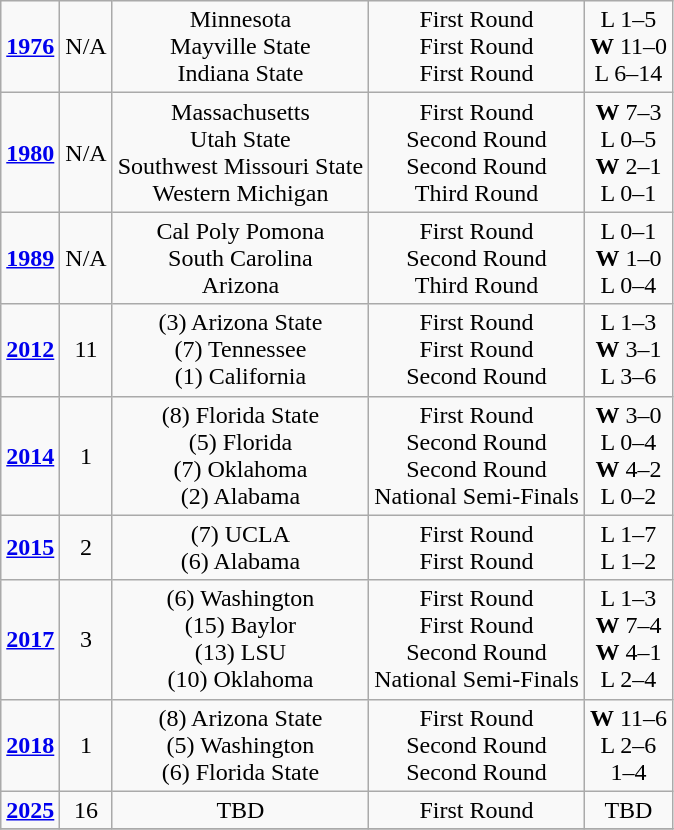<table class="wikitable">
<tr align="center">
<td><strong><a href='#'>1976</a></strong></td>
<td>N/A</td>
<td>Minnesota <br> Mayville State <br> Indiana State</td>
<td>First Round <br> First Round <br> First Round</td>
<td>L 1–5<br><strong>W</strong> 11–0 <br>L 6–14</td>
</tr>
<tr align="center">
<td><strong><a href='#'>1980</a></strong></td>
<td>N/A</td>
<td>Massachusetts <br> Utah State <br> Southwest Missouri State <br> Western Michigan</td>
<td>First Round <br> Second Round <br> Second Round <br> Third Round</td>
<td><strong>W</strong> 7–3 <br> L 0–5<br> <strong>W</strong> 2–1 <br> L 0–1</td>
</tr>
<tr align="center">
<td><strong><a href='#'>1989</a></strong></td>
<td>N/A</td>
<td>Cal Poly Pomona <br> South Carolina <br> Arizona</td>
<td>First Round <br> Second Round <br> Third Round</td>
<td>L 0–1 <br> <strong>W</strong> 1–0 <br> L 0–4</td>
</tr>
<tr align="center">
<td><strong><a href='#'>2012</a></strong></td>
<td>11</td>
<td>(3) Arizona State <br> (7) Tennessee <br> (1) California</td>
<td>First Round <br> First Round <br> Second Round</td>
<td>L 1–3 <br> <strong>W</strong> 3–1 <br>L 3–6</td>
</tr>
<tr align="center">
<td><strong><a href='#'>2014</a></strong></td>
<td>1</td>
<td>(8) Florida State <br> (5) Florida <br> (7) Oklahoma <br> (2) Alabama</td>
<td>First Round <br> Second Round <br> Second Round <br> National Semi-Finals</td>
<td><strong>W</strong> 3–0 <br> L 0–4 <br><strong>W</strong> 4–2 <br>L 0–2</td>
</tr>
<tr align="center">
<td><strong><a href='#'>2015</a></strong></td>
<td>2</td>
<td>(7) UCLA <br> (6) Alabama</td>
<td>First Round <br> First Round</td>
<td>L 1–7 <br>L 1–2</td>
</tr>
<tr align="center">
<td><strong><a href='#'>2017</a></strong></td>
<td>3</td>
<td>(6) Washington <br> (15) Baylor <br> (13) LSU <br> (10) Oklahoma</td>
<td>First Round <br> First Round <br> Second Round <br> National Semi-Finals</td>
<td>L 1–3 <br> <strong>W</strong> 7–4 <br><strong>W</strong> 4–1 <br>L 2–4</td>
</tr>
<tr align="center">
<td><strong><a href='#'>2018</a></strong></td>
<td>1</td>
<td>(8) Arizona State <br> (5) Washington <br> (6) Florida State</td>
<td>First Round <br> Second Round <br> Second Round</td>
<td><strong>W</strong> 11–6 <br> L 2–6 <br>1–4</td>
</tr>
<tr align="center">
<td><strong><a href='#'>2025</a></strong></td>
<td>16</td>
<td>TBD</td>
<td>First Round</td>
<td>TBD</td>
</tr>
<tr align="center">
</tr>
</table>
